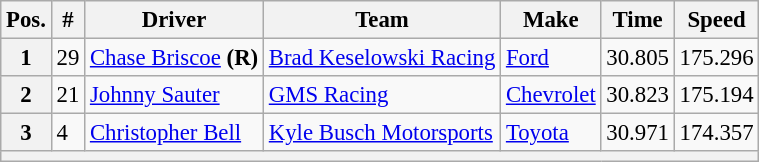<table class="wikitable" style="font-size:95%">
<tr>
<th>Pos.</th>
<th>#</th>
<th>Driver</th>
<th>Team</th>
<th>Make</th>
<th>Time</th>
<th>Speed</th>
</tr>
<tr>
<th>1</th>
<td>29</td>
<td><a href='#'>Chase Briscoe</a> <strong>(R)</strong></td>
<td><a href='#'>Brad Keselowski Racing</a></td>
<td><a href='#'>Ford</a></td>
<td>30.805</td>
<td>175.296</td>
</tr>
<tr>
<th>2</th>
<td>21</td>
<td><a href='#'>Johnny Sauter</a></td>
<td><a href='#'>GMS Racing</a></td>
<td><a href='#'>Chevrolet</a></td>
<td>30.823</td>
<td>175.194</td>
</tr>
<tr>
<th>3</th>
<td>4</td>
<td><a href='#'>Christopher Bell</a></td>
<td><a href='#'>Kyle Busch Motorsports</a></td>
<td><a href='#'>Toyota</a></td>
<td>30.971</td>
<td>174.357</td>
</tr>
<tr>
<th colspan="7"></th>
</tr>
</table>
